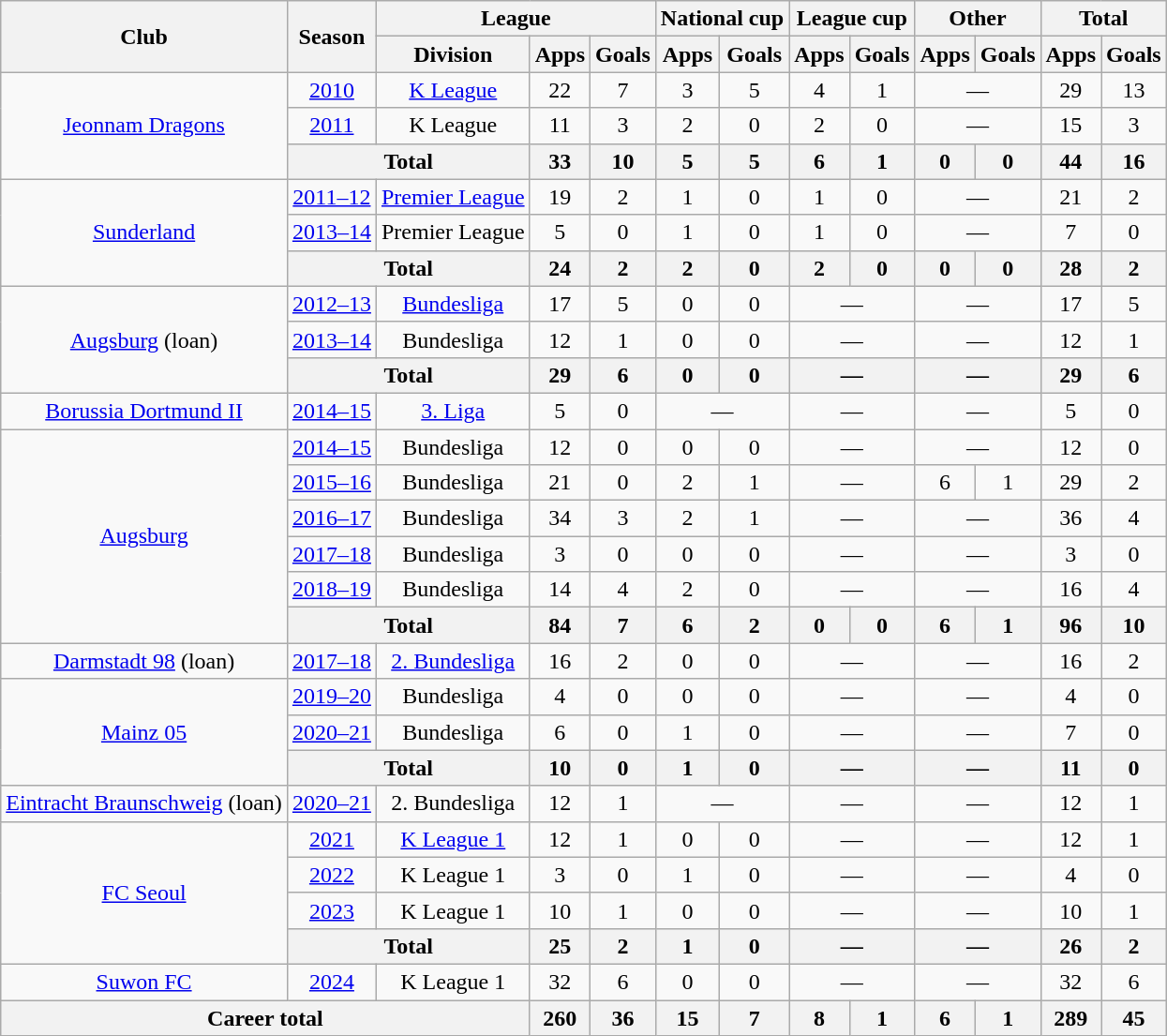<table class="wikitable" style="text-align: center">
<tr>
<th rowspan="2">Club</th>
<th rowspan="2">Season</th>
<th colspan="3">League</th>
<th colspan="2">National cup</th>
<th colspan="2">League cup</th>
<th colspan="2">Other</th>
<th colspan="2">Total</th>
</tr>
<tr>
<th>Division</th>
<th>Apps</th>
<th>Goals</th>
<th>Apps</th>
<th>Goals</th>
<th>Apps</th>
<th>Goals</th>
<th>Apps</th>
<th>Goals</th>
<th>Apps</th>
<th>Goals</th>
</tr>
<tr>
<td rowspan="3"><a href='#'>Jeonnam Dragons</a></td>
<td><a href='#'>2010</a></td>
<td><a href='#'>K League</a></td>
<td>22</td>
<td>7</td>
<td>3</td>
<td>5</td>
<td>4</td>
<td>1</td>
<td colspan="2">—</td>
<td>29</td>
<td>13</td>
</tr>
<tr>
<td><a href='#'>2011</a></td>
<td>K League</td>
<td>11</td>
<td>3</td>
<td>2</td>
<td>0</td>
<td>2</td>
<td>0</td>
<td colspan="2">—</td>
<td>15</td>
<td>3</td>
</tr>
<tr>
<th colspan="2">Total</th>
<th>33</th>
<th>10</th>
<th>5</th>
<th>5</th>
<th>6</th>
<th>1</th>
<th>0</th>
<th>0</th>
<th>44</th>
<th>16</th>
</tr>
<tr>
<td rowspan="3"><a href='#'>Sunderland</a></td>
<td><a href='#'>2011–12</a></td>
<td><a href='#'>Premier League</a></td>
<td>19</td>
<td>2</td>
<td>1</td>
<td>0</td>
<td>1</td>
<td>0</td>
<td colspan="2">—</td>
<td>21</td>
<td>2</td>
</tr>
<tr>
<td><a href='#'>2013–14</a></td>
<td>Premier League</td>
<td>5</td>
<td>0</td>
<td>1</td>
<td>0</td>
<td>1</td>
<td>0</td>
<td colspan="2">—</td>
<td>7</td>
<td>0</td>
</tr>
<tr>
<th colspan="2">Total</th>
<th>24</th>
<th>2</th>
<th>2</th>
<th>0</th>
<th>2</th>
<th>0</th>
<th>0</th>
<th>0</th>
<th>28</th>
<th>2</th>
</tr>
<tr>
<td rowspan="3"><a href='#'>Augsburg</a> (loan)</td>
<td><a href='#'>2012–13</a></td>
<td><a href='#'>Bundesliga</a></td>
<td>17</td>
<td>5</td>
<td>0</td>
<td>0</td>
<td colspan="2">—</td>
<td colspan="2">—</td>
<td>17</td>
<td>5</td>
</tr>
<tr>
<td><a href='#'>2013–14</a></td>
<td>Bundesliga</td>
<td>12</td>
<td>1</td>
<td>0</td>
<td>0</td>
<td colspan="2">—</td>
<td colspan="2">—</td>
<td>12</td>
<td>1</td>
</tr>
<tr>
<th colspan="2">Total</th>
<th>29</th>
<th>6</th>
<th>0</th>
<th>0</th>
<th colspan="2">—</th>
<th colspan="2">—</th>
<th>29</th>
<th>6</th>
</tr>
<tr>
<td><a href='#'>Borussia Dortmund II</a></td>
<td><a href='#'>2014–15</a></td>
<td><a href='#'>3. Liga</a></td>
<td>5</td>
<td>0</td>
<td colspan="2">—</td>
<td colspan="2">—</td>
<td colspan="2">—</td>
<td>5</td>
<td>0</td>
</tr>
<tr>
<td rowspan="6"><a href='#'>Augsburg</a></td>
<td><a href='#'>2014–15</a></td>
<td>Bundesliga</td>
<td>12</td>
<td>0</td>
<td>0</td>
<td>0</td>
<td colspan="2">—</td>
<td colspan="2">—</td>
<td>12</td>
<td>0</td>
</tr>
<tr>
<td><a href='#'>2015–16</a></td>
<td>Bundesliga</td>
<td>21</td>
<td>0</td>
<td>2</td>
<td>1</td>
<td colspan="2">—</td>
<td>6</td>
<td>1</td>
<td>29</td>
<td>2</td>
</tr>
<tr>
<td><a href='#'>2016–17</a></td>
<td>Bundesliga</td>
<td>34</td>
<td>3</td>
<td>2</td>
<td>1</td>
<td colspan="2">—</td>
<td colspan="2">—</td>
<td>36</td>
<td>4</td>
</tr>
<tr>
<td><a href='#'>2017–18</a></td>
<td>Bundesliga</td>
<td>3</td>
<td>0</td>
<td>0</td>
<td>0</td>
<td colspan="2">—</td>
<td colspan="2">—</td>
<td>3</td>
<td>0</td>
</tr>
<tr>
<td><a href='#'>2018–19</a></td>
<td>Bundesliga</td>
<td>14</td>
<td>4</td>
<td>2</td>
<td>0</td>
<td colspan="2">—</td>
<td colspan="2">—</td>
<td>16</td>
<td>4</td>
</tr>
<tr>
<th colspan="2">Total</th>
<th>84</th>
<th>7</th>
<th>6</th>
<th>2</th>
<th>0</th>
<th>0</th>
<th>6</th>
<th>1</th>
<th>96</th>
<th>10</th>
</tr>
<tr>
<td><a href='#'>Darmstadt 98</a> (loan)</td>
<td><a href='#'>2017–18</a></td>
<td><a href='#'>2. Bundesliga</a></td>
<td>16</td>
<td>2</td>
<td>0</td>
<td>0</td>
<td colspan="2">—</td>
<td colspan="2">—</td>
<td>16</td>
<td>2</td>
</tr>
<tr>
<td rowspan="3"><a href='#'>Mainz 05</a></td>
<td><a href='#'>2019–20</a></td>
<td>Bundesliga</td>
<td>4</td>
<td>0</td>
<td>0</td>
<td>0</td>
<td colspan="2">—</td>
<td colspan="2">—</td>
<td>4</td>
<td>0</td>
</tr>
<tr>
<td><a href='#'>2020–21</a></td>
<td>Bundesliga</td>
<td>6</td>
<td>0</td>
<td>1</td>
<td>0</td>
<td colspan="2">—</td>
<td colspan="2">—</td>
<td>7</td>
<td>0</td>
</tr>
<tr>
<th colspan="2">Total</th>
<th>10</th>
<th>0</th>
<th>1</th>
<th>0</th>
<th colspan="2">—</th>
<th colspan="2">—</th>
<th>11</th>
<th>0</th>
</tr>
<tr>
<td><a href='#'>Eintracht Braunschweig</a> (loan)</td>
<td><a href='#'>2020–21</a></td>
<td>2. Bundesliga</td>
<td>12</td>
<td>1</td>
<td colspan="2">—</td>
<td colspan="2">—</td>
<td colspan="2">—</td>
<td>12</td>
<td>1</td>
</tr>
<tr>
<td rowspan="4"><a href='#'>FC Seoul</a></td>
<td><a href='#'>2021</a></td>
<td><a href='#'>K League 1</a></td>
<td>12</td>
<td>1</td>
<td>0</td>
<td>0</td>
<td colspan="2">—</td>
<td colspan="2">—</td>
<td>12</td>
<td>1</td>
</tr>
<tr>
<td><a href='#'>2022</a></td>
<td>K League 1</td>
<td>3</td>
<td>0</td>
<td>1</td>
<td>0</td>
<td colspan="2">—</td>
<td colspan="2">—</td>
<td>4</td>
<td>0</td>
</tr>
<tr>
<td><a href='#'>2023</a></td>
<td>K League 1</td>
<td>10</td>
<td>1</td>
<td>0</td>
<td>0</td>
<td colspan="2">—</td>
<td colspan="2">—</td>
<td>10</td>
<td>1</td>
</tr>
<tr>
<th colspan="2">Total</th>
<th>25</th>
<th>2</th>
<th>1</th>
<th>0</th>
<th colspan="2">—</th>
<th colspan="2">—</th>
<th>26</th>
<th>2</th>
</tr>
<tr>
<td><a href='#'>Suwon FC</a></td>
<td><a href='#'>2024</a></td>
<td>K League 1</td>
<td>32</td>
<td>6</td>
<td>0</td>
<td>0</td>
<td colspan="2">—</td>
<td colspan="2">—</td>
<td>32</td>
<td>6</td>
</tr>
<tr>
<th colspan="3">Career total</th>
<th>260</th>
<th>36</th>
<th>15</th>
<th>7</th>
<th>8</th>
<th>1</th>
<th>6</th>
<th>1</th>
<th>289</th>
<th>45</th>
</tr>
</table>
